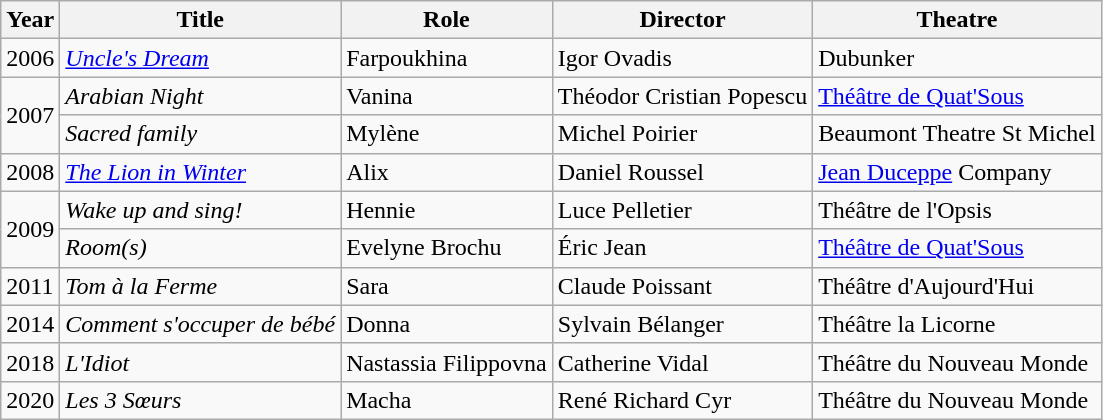<table class="wikitable sortable">
<tr>
<th>Year</th>
<th>Title</th>
<th>Role</th>
<th>Director</th>
<th class="unsortable">Theatre</th>
</tr>
<tr>
<td>2006</td>
<td><em><a href='#'>Uncle's Dream</a></em></td>
<td>Farpoukhina</td>
<td>Igor Ovadis</td>
<td>Dubunker</td>
</tr>
<tr>
<td rowspan=2>2007</td>
<td><em>Arabian Night</em></td>
<td>Vanina</td>
<td>Théodor Cristian Popescu</td>
<td><a href='#'>Théâtre de Quat'Sous</a></td>
</tr>
<tr>
<td><em>Sacred family</em></td>
<td>Mylène</td>
<td>Michel Poirier</td>
<td>Beaumont Theatre St Michel</td>
</tr>
<tr>
<td>2008</td>
<td data-sort-value="Lion in Winter, The"><em><a href='#'>The Lion in Winter</a></em></td>
<td>Alix</td>
<td>Daniel Roussel</td>
<td><a href='#'>Jean Duceppe</a> Company</td>
</tr>
<tr>
<td rowspan=2>2009</td>
<td><em>Wake up and sing!</em></td>
<td>Hennie</td>
<td>Luce Pelletier</td>
<td>Théâtre de l'Opsis</td>
</tr>
<tr>
<td><em>Room(s)</em></td>
<td>Evelyne Brochu</td>
<td>Éric Jean</td>
<td><a href='#'>Théâtre de Quat'Sous</a></td>
</tr>
<tr>
<td>2011</td>
<td><em>Tom à la Ferme</em></td>
<td>Sara</td>
<td>Claude Poissant</td>
<td>Théâtre d'Aujourd'Hui</td>
</tr>
<tr>
<td>2014</td>
<td><em>Comment s'occuper de bébé</em></td>
<td>Donna</td>
<td>Sylvain Bélanger</td>
<td>Théâtre la Licorne</td>
</tr>
<tr>
<td>2018</td>
<td><em>L'Idiot</em></td>
<td>Nastassia Filippovna</td>
<td>Catherine Vidal</td>
<td>Théâtre du Nouveau Monde</td>
</tr>
<tr>
<td>2020</td>
<td><em>Les 3 Sœurs</em></td>
<td>Macha</td>
<td>René Richard Cyr</td>
<td>Théâtre du Nouveau Monde</td>
</tr>
</table>
